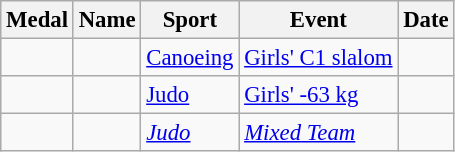<table class="wikitable sortable" style="font-size: 95%;">
<tr>
<th>Medal</th>
<th>Name</th>
<th>Sport</th>
<th>Event</th>
<th>Date</th>
</tr>
<tr>
<td></td>
<td></td>
<td><a href='#'>Canoeing</a></td>
<td><a href='#'>Girls' C1 slalom</a></td>
<td></td>
</tr>
<tr>
<td></td>
<td></td>
<td><a href='#'>Judo</a></td>
<td><a href='#'>Girls' -63 kg</a></td>
<td></td>
</tr>
<tr>
<td><em> </em></td>
<td><em> </em></td>
<td><em><a href='#'>Judo</a></em></td>
<td><em><a href='#'>Mixed Team</a> </em></td>
<td><em></em></td>
</tr>
</table>
